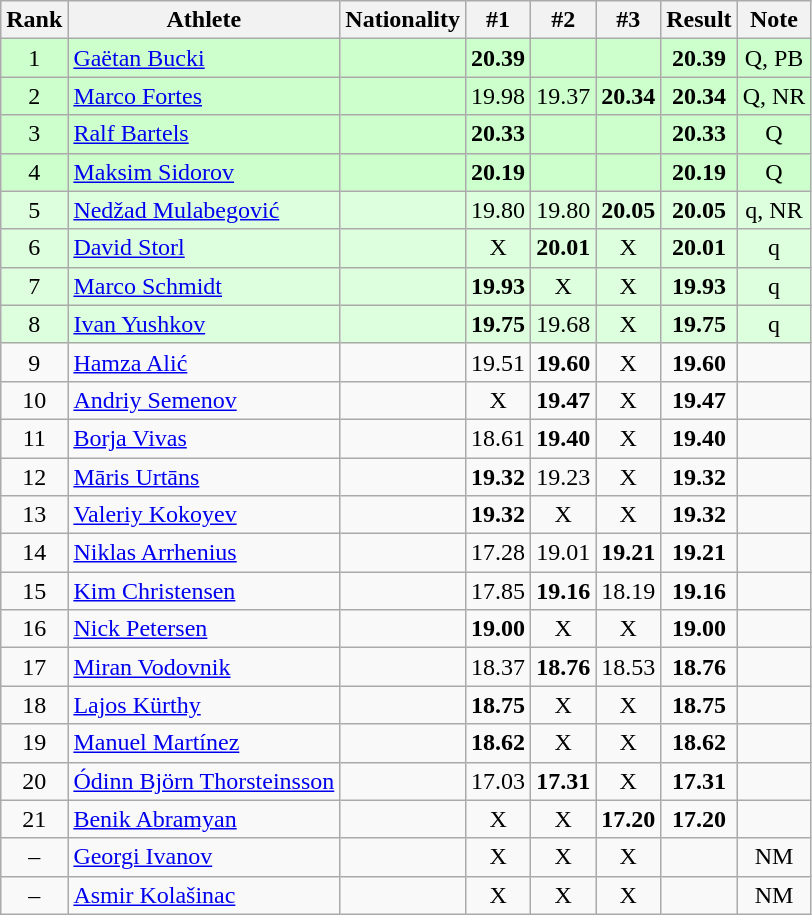<table class="wikitable sortable" style="text-align:center">
<tr>
<th>Rank</th>
<th>Athlete</th>
<th>Nationality</th>
<th>#1</th>
<th>#2</th>
<th>#3</th>
<th>Result</th>
<th>Note</th>
</tr>
<tr bgcolor=ccffcc>
<td>1</td>
<td align=left><a href='#'>Gaëtan Bucki</a></td>
<td align=left></td>
<td><strong>20.39</strong></td>
<td></td>
<td></td>
<td><strong>20.39 </strong></td>
<td>Q, PB</td>
</tr>
<tr bgcolor=ccffcc>
<td>2</td>
<td align=left><a href='#'>Marco Fortes</a></td>
<td align=left></td>
<td>19.98</td>
<td>19.37</td>
<td><strong>20.34</strong></td>
<td><strong>20.34</strong></td>
<td>Q, NR</td>
</tr>
<tr bgcolor=ccffcc>
<td>3</td>
<td align=left><a href='#'>Ralf Bartels</a></td>
<td align=left></td>
<td><strong>20.33</strong></td>
<td></td>
<td></td>
<td><strong>20.33</strong></td>
<td>Q</td>
</tr>
<tr bgcolor=ccffcc>
<td>4</td>
<td align=left><a href='#'>Maksim Sidorov</a></td>
<td align=left></td>
<td><strong>20.19</strong></td>
<td></td>
<td></td>
<td><strong>20.19</strong></td>
<td>Q</td>
</tr>
<tr bgcolor=ddffdd>
<td>5</td>
<td align=left><a href='#'>Nedžad Mulabegović</a></td>
<td align=left></td>
<td>19.80</td>
<td>19.80</td>
<td><strong>20.05</strong></td>
<td><strong>20.05</strong></td>
<td>q, NR</td>
</tr>
<tr bgcolor=ddffdd>
<td>6</td>
<td align=left><a href='#'>David Storl</a></td>
<td align=left></td>
<td>X</td>
<td><strong>20.01</strong></td>
<td>X</td>
<td><strong>20.01</strong></td>
<td>q</td>
</tr>
<tr bgcolor=ddffdd>
<td>7</td>
<td align=left><a href='#'>Marco Schmidt</a></td>
<td align=left></td>
<td><strong>19.93</strong></td>
<td>X</td>
<td>X</td>
<td><strong>19.93</strong></td>
<td>q</td>
</tr>
<tr bgcolor=ddffdd>
<td>8</td>
<td align=left><a href='#'>Ivan Yushkov</a></td>
<td align=left></td>
<td><strong>19.75</strong></td>
<td>19.68</td>
<td>X</td>
<td><strong>19.75</strong></td>
<td>q</td>
</tr>
<tr>
<td>9</td>
<td align=left><a href='#'>Hamza Alić</a></td>
<td align=left></td>
<td>19.51</td>
<td><strong>19.60</strong></td>
<td>X</td>
<td><strong>19.60</strong></td>
<td></td>
</tr>
<tr>
<td>10</td>
<td align=left><a href='#'>Andriy Semenov</a></td>
<td align=left></td>
<td>X</td>
<td><strong>19.47</strong></td>
<td>X</td>
<td><strong>19.47</strong></td>
<td></td>
</tr>
<tr>
<td>11</td>
<td align=left><a href='#'>Borja Vivas</a></td>
<td align=left></td>
<td>18.61</td>
<td><strong>19.40</strong></td>
<td>X</td>
<td><strong>19.40</strong></td>
<td></td>
</tr>
<tr>
<td>12</td>
<td align=left><a href='#'>Māris Urtāns</a></td>
<td align=left></td>
<td><strong>19.32</strong></td>
<td>19.23</td>
<td>X</td>
<td><strong>19.32</strong></td>
<td></td>
</tr>
<tr>
<td>13</td>
<td align=left><a href='#'>Valeriy Kokoyev</a></td>
<td align=left></td>
<td><strong>19.32</strong></td>
<td>X</td>
<td>X</td>
<td><strong>19.32</strong></td>
<td></td>
</tr>
<tr>
<td>14</td>
<td align=left><a href='#'>Niklas Arrhenius</a></td>
<td align=left></td>
<td>17.28</td>
<td>19.01</td>
<td><strong>19.21</strong></td>
<td><strong>19.21</strong></td>
<td></td>
</tr>
<tr>
<td>15</td>
<td align=left><a href='#'>Kim Christensen</a></td>
<td align=left></td>
<td>17.85</td>
<td><strong>19.16</strong></td>
<td>18.19</td>
<td><strong>19.16</strong></td>
<td></td>
</tr>
<tr>
<td>16</td>
<td align=left><a href='#'>Nick Petersen</a></td>
<td align=left></td>
<td><strong>19.00</strong></td>
<td>X</td>
<td>X</td>
<td><strong>19.00</strong></td>
<td></td>
</tr>
<tr>
<td>17</td>
<td align=left><a href='#'>Miran Vodovnik</a></td>
<td align=left></td>
<td>18.37</td>
<td><strong>18.76</strong></td>
<td>18.53</td>
<td><strong>18.76</strong></td>
<td></td>
</tr>
<tr>
<td>18</td>
<td align=left><a href='#'>Lajos Kürthy</a></td>
<td align=left></td>
<td><strong>18.75</strong></td>
<td>X</td>
<td>X</td>
<td><strong>18.75</strong></td>
<td></td>
</tr>
<tr>
<td>19</td>
<td align=left><a href='#'>Manuel Martínez</a></td>
<td align=left></td>
<td><strong>18.62</strong></td>
<td>X</td>
<td>X</td>
<td><strong>18.62</strong></td>
<td></td>
</tr>
<tr>
<td>20</td>
<td align=left><a href='#'>Ódinn Björn Thorsteinsson</a></td>
<td align=left></td>
<td>17.03</td>
<td><strong>17.31</strong></td>
<td>X</td>
<td><strong>17.31</strong></td>
<td></td>
</tr>
<tr>
<td>21</td>
<td align=left><a href='#'>Benik Abramyan</a></td>
<td align=left></td>
<td>X</td>
<td>X</td>
<td><strong>17.20</strong></td>
<td><strong>17.20</strong></td>
<td></td>
</tr>
<tr>
<td>–</td>
<td align=left><a href='#'>Georgi Ivanov</a></td>
<td align=left></td>
<td>X</td>
<td>X</td>
<td>X</td>
<td></td>
<td>NM</td>
</tr>
<tr>
<td>–</td>
<td align=left><a href='#'>Asmir Kolašinac</a></td>
<td align=left></td>
<td>X</td>
<td>X</td>
<td>X</td>
<td></td>
<td>NM</td>
</tr>
</table>
